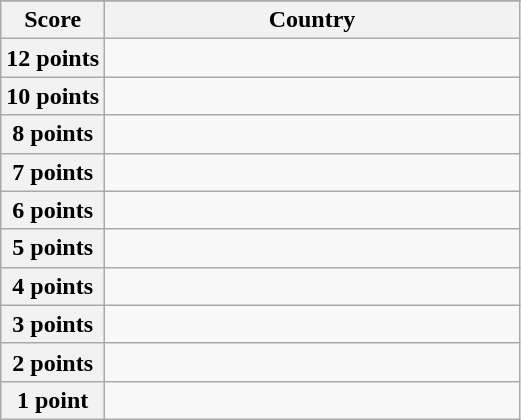<table class="wikitable">
<tr>
</tr>
<tr>
<th scope="col" width="20%">Score</th>
<th scope="col">Country</th>
</tr>
<tr>
<th scope="row">12 points</th>
<td></td>
</tr>
<tr>
<th scope="row">10 points</th>
<td></td>
</tr>
<tr>
<th scope="row">8 points</th>
<td></td>
</tr>
<tr>
<th scope="row">7 points</th>
<td></td>
</tr>
<tr>
<th scope="row">6 points</th>
<td></td>
</tr>
<tr>
<th scope="row">5 points</th>
<td></td>
</tr>
<tr>
<th scope="row">4 points</th>
<td></td>
</tr>
<tr>
<th scope="row">3 points</th>
<td></td>
</tr>
<tr>
<th scope="row">2 points</th>
<td></td>
</tr>
<tr>
<th scope="row">1 point</th>
<td></td>
</tr>
</table>
